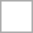<table class="mw-collapsible" cellpadding="10" cellspacing="0" style="border:solid 1px #aaa">
<tr>
<td></td>
</tr>
</table>
